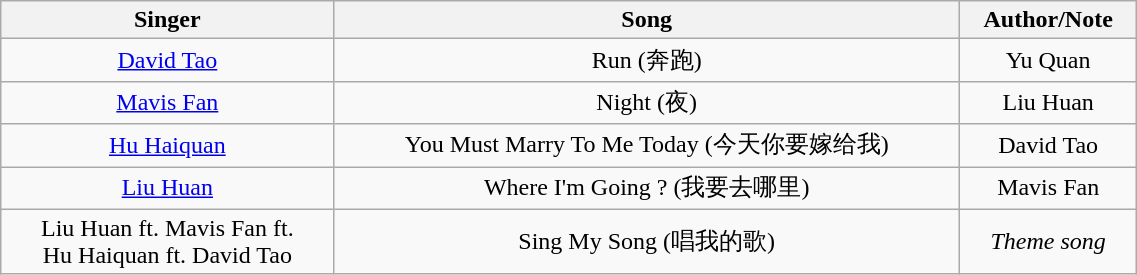<table class="wikitable" style="text-align:center;width:60%;">
<tr>
<th>Singer</th>
<th>Song</th>
<th>Author/Note</th>
</tr>
<tr>
<td><a href='#'>David Tao</a></td>
<td>Run (奔跑)</td>
<td>Yu Quan</td>
</tr>
<tr>
<td><a href='#'>Mavis Fan</a></td>
<td>Night (夜)</td>
<td>Liu Huan</td>
</tr>
<tr>
<td><a href='#'>Hu Haiquan</a></td>
<td>You Must Marry To Me Today (今天你要嫁给我)</td>
<td>David Tao</td>
</tr>
<tr>
<td><a href='#'>Liu Huan</a></td>
<td>Where I'm Going ? (我要去哪里)</td>
<td>Mavis Fan</td>
</tr>
<tr>
<td>Liu Huan ft. Mavis Fan ft.<br>Hu Haiquan ft. David Tao</td>
<td>Sing My Song (唱我的歌)</td>
<td><em>Theme song</em></td>
</tr>
</table>
